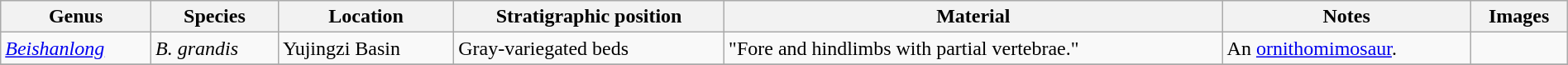<table class="wikitable" align="center" width="100%">
<tr>
<th>Genus</th>
<th>Species</th>
<th>Location</th>
<th>Stratigraphic position</th>
<th>Material</th>
<th>Notes</th>
<th>Images</th>
</tr>
<tr>
<td><em><a href='#'>Beishanlong</a></em></td>
<td><em>B. grandis</em></td>
<td>Yujingzi Basin</td>
<td>Gray-variegated beds</td>
<td>"Fore and hindlimbs with partial vertebrae."</td>
<td>An <a href='#'>ornithomimosaur</a>.</td>
<td></td>
</tr>
<tr>
</tr>
</table>
